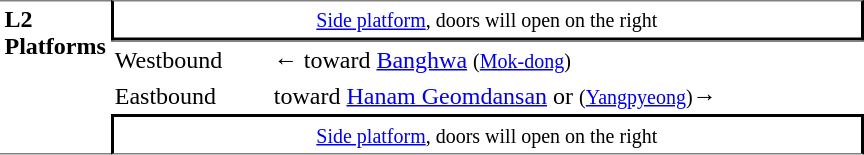<table table border=0 cellspacing=0 cellpadding=3>
<tr>
<td style="border-top:solid 1px gray;border-bottom:solid 1px gray;" width=50 rowspan=10 valign=top><strong>L2<br>Platforms</strong></td>
<td style="border-top:solid 1px gray;border-right:solid 2px black;border-left:solid 2px black;border-bottom:solid 2px black;text-align:center;" colspan=2><small><a href='#'>Side platform</a>, doors will open on the right</small></td>
</tr>
<tr>
<td style="border-bottom:solid 0px gray;border-top:solid 1px gray;" width=100>Westbound</td>
<td style="border-bottom:solid 0px gray;border-top:solid 1px gray;" width=390>←  toward <a href='#'>Banghwa</a> <small>(<a href='#'>Mok-dong</a>)</small></td>
</tr>
<tr>
<td>Eastbound</td>
<td>  toward <a href='#'>Hanam Geomdansan</a> or  <small>(<a href='#'>Yangpyeong</a>)</small>→</td>
</tr>
<tr>
<td style="border-top:solid 2px black;border-right:solid 2px black;border-left:solid 2px black;border-bottom:solid 1px gray;text-align:center;" colspan=2><small><a href='#'>Side platform</a>, doors will open on the right</small></td>
</tr>
</table>
